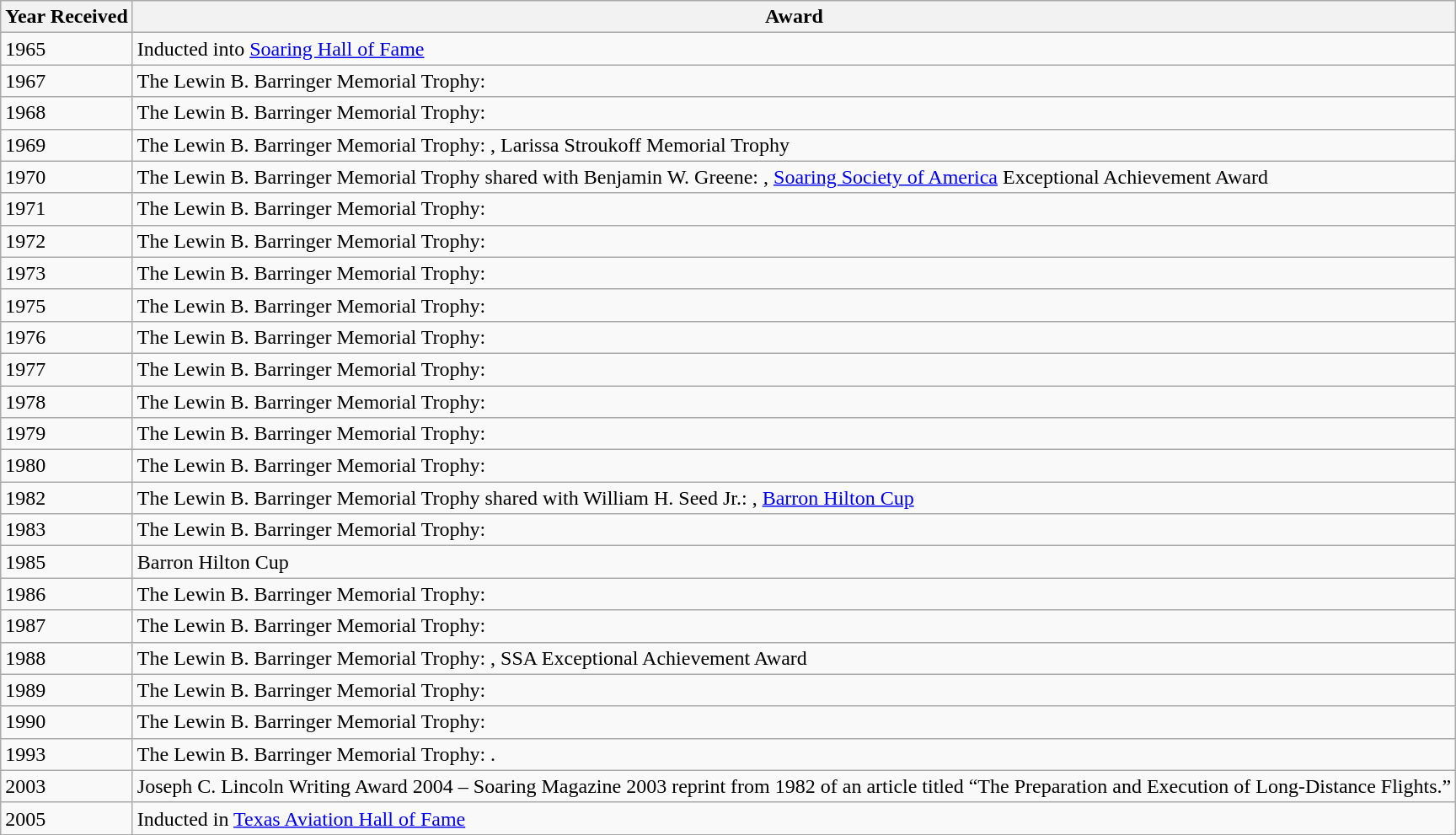<table class="wikitable">
<tr>
<th>Year Received</th>
<th>Award</th>
</tr>
<tr>
<td>1965</td>
<td>Inducted into <a href='#'>Soaring Hall of Fame</a></td>
</tr>
<tr>
<td>1967</td>
<td>The Lewin B. Barringer Memorial Trophy: </td>
</tr>
<tr>
<td>1968</td>
<td>The Lewin B. Barringer Memorial Trophy: </td>
</tr>
<tr>
<td>1969</td>
<td>The Lewin B. Barringer Memorial Trophy:  , Larissa Stroukoff  Memorial Trophy</td>
</tr>
<tr>
<td>1970</td>
<td>The Lewin B. Barringer Memorial Trophy shared with Benjamin W. Greene: , <a href='#'>Soaring Society of America</a> Exceptional Achievement Award</td>
</tr>
<tr>
<td>1971</td>
<td>The Lewin B. Barringer Memorial Trophy: </td>
</tr>
<tr>
<td>1972</td>
<td>The Lewin B. Barringer Memorial Trophy: </td>
</tr>
<tr>
<td>1973</td>
<td>The Lewin B. Barringer Memorial Trophy: </td>
</tr>
<tr>
<td>1975</td>
<td>The Lewin B. Barringer Memorial Trophy: </td>
</tr>
<tr>
<td>1976</td>
<td>The Lewin B. Barringer Memorial Trophy: </td>
</tr>
<tr>
<td>1977</td>
<td>The Lewin B. Barringer Memorial Trophy: </td>
</tr>
<tr>
<td>1978</td>
<td>The Lewin B. Barringer Memorial Trophy: </td>
</tr>
<tr>
<td>1979</td>
<td>The Lewin B. Barringer Memorial Trophy: </td>
</tr>
<tr>
<td>1980</td>
<td>The Lewin B. Barringer Memorial Trophy: </td>
</tr>
<tr>
<td>1982</td>
<td>The Lewin B. Barringer Memorial Trophy shared with William H. Seed Jr.: , <a href='#'>Barron Hilton Cup</a></td>
</tr>
<tr>
<td>1983</td>
<td>The Lewin B. Barringer Memorial Trophy: </td>
</tr>
<tr>
<td>1985</td>
<td>Barron Hilton Cup</td>
</tr>
<tr>
<td>1986</td>
<td>The Lewin B. Barringer Memorial Trophy: </td>
</tr>
<tr>
<td>1987</td>
<td>The Lewin B. Barringer Memorial Trophy: </td>
</tr>
<tr>
<td>1988</td>
<td>The Lewin B. Barringer Memorial Trophy: , SSA Exceptional Achievement Award</td>
</tr>
<tr>
<td>1989</td>
<td>The Lewin B. Barringer Memorial Trophy: </td>
</tr>
<tr>
<td>1990</td>
<td>The Lewin B. Barringer Memorial Trophy: </td>
</tr>
<tr>
<td>1993</td>
<td>The Lewin B. Barringer Memorial Trophy: .</td>
</tr>
<tr>
<td>2003</td>
<td>Joseph C. Lincoln Writing Award 2004 – Soaring Magazine 2003 reprint from 1982 of an article titled “The Preparation and Execution of Long-Distance Flights.”</td>
</tr>
<tr>
<td>2005</td>
<td>Inducted in <a href='#'>Texas Aviation Hall of Fame</a></td>
</tr>
<tr>
</tr>
</table>
